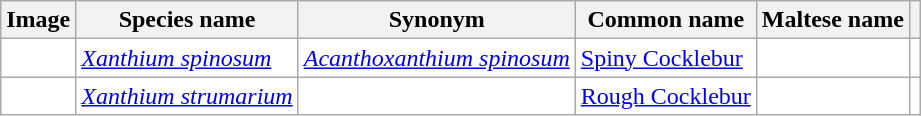<table class="wikitable" style="background: white">
<tr>
<th>Image</th>
<th>Species name</th>
<th>Synonym</th>
<th>Common name</th>
<th>Maltese name</th>
<th></th>
</tr>
<tr>
<td></td>
<td><em><a href='#'>Xanthium spinosum</a></em></td>
<td><em><a href='#'>Acanthoxanthium spinosum</a></em></td>
<td><a href='#'>Spiny Cocklebur</a></td>
<td></td>
<td></td>
</tr>
<tr>
<td></td>
<td><em><a href='#'>Xanthium strumarium</a></em></td>
<td></td>
<td><a href='#'>Rough Cocklebur</a></td>
<td></td>
<td></td>
</tr>
</table>
